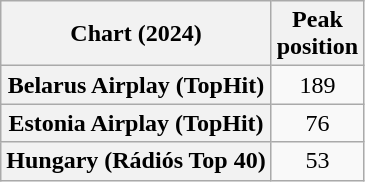<table class="wikitable sortable plainrowheaders" style="text-align:center">
<tr>
<th scope="col">Chart (2024)</th>
<th scope="col">Peak<br>position</th>
</tr>
<tr>
<th scope="row">Belarus Airplay (TopHit)</th>
<td>189</td>
</tr>
<tr>
<th scope="row">Estonia Airplay (TopHit)</th>
<td>76</td>
</tr>
<tr>
<th scope="row">Hungary (Rádiós Top 40)</th>
<td>53</td>
</tr>
</table>
